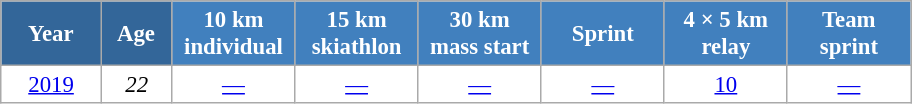<table class="wikitable" style="font-size:95%; text-align:center; border:grey solid 1px; border-collapse:collapse; background:#ffffff;">
<tr>
<th style="background-color:#369; color:white; width:60px;"> Year </th>
<th style="background-color:#369; color:white; width:40px;"> Age </th>
<th style="background-color:#4180be; color:white; width:75px;"> 10 km <br> individual </th>
<th style="background-color:#4180be; color:white; width:75px;"> 15 km <br> skiathlon </th>
<th style="background-color:#4180be; color:white; width:75px;"> 30 km <br> mass start </th>
<th style="background-color:#4180be; color:white; width:75px;"> Sprint </th>
<th style="background-color:#4180be; color:white; width:75px;"> 4 × 5 km <br> relay </th>
<th style="background-color:#4180be; color:white; width:75px;"> Team <br> sprint </th>
</tr>
<tr>
<td><a href='#'>2019</a></td>
<td><em>22</em></td>
<td><a href='#'>—</a></td>
<td><a href='#'>—</a></td>
<td><a href='#'>—</a></td>
<td><a href='#'>—</a></td>
<td><a href='#'>10</a></td>
<td><a href='#'>—</a></td>
</tr>
</table>
